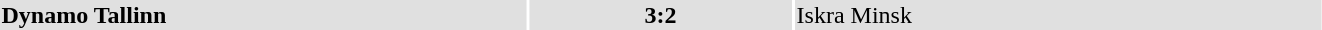<table width="70%">
<tr bgcolor="#e0e0e0">
<td style="width:40%;"><strong>Dynamo Tallinn</strong></td>
<td style="width:20%;" align="center"><strong>3:2</strong></td>
<td style="width:40%;">Iskra Minsk</td>
</tr>
</table>
